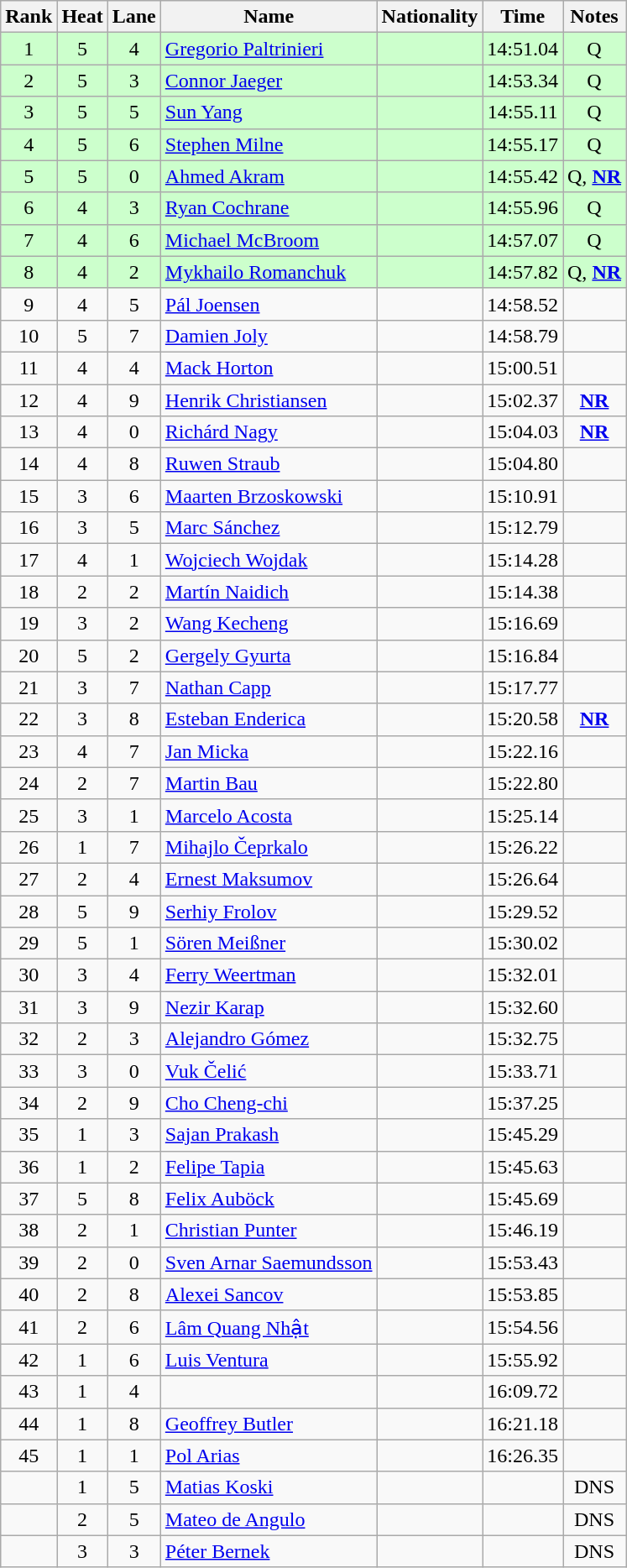<table class="wikitable sortable" style="text-align:center">
<tr>
<th>Rank</th>
<th>Heat</th>
<th>Lane</th>
<th>Name</th>
<th>Nationality</th>
<th>Time</th>
<th>Notes</th>
</tr>
<tr bgcolor=ccffcc>
<td>1</td>
<td>5</td>
<td>4</td>
<td align=left><a href='#'>Gregorio Paltrinieri</a></td>
<td align=left></td>
<td>14:51.04</td>
<td>Q</td>
</tr>
<tr bgcolor=ccffcc>
<td>2</td>
<td>5</td>
<td>3</td>
<td align=left><a href='#'>Connor Jaeger</a></td>
<td align=left></td>
<td>14:53.34</td>
<td>Q</td>
</tr>
<tr bgcolor=ccffcc>
<td>3</td>
<td>5</td>
<td>5</td>
<td align=left><a href='#'>Sun Yang</a></td>
<td align=left></td>
<td>14:55.11</td>
<td>Q</td>
</tr>
<tr bgcolor=ccffcc>
<td>4</td>
<td>5</td>
<td>6</td>
<td align=left><a href='#'>Stephen Milne</a></td>
<td align=left></td>
<td>14:55.17</td>
<td>Q</td>
</tr>
<tr bgcolor=ccffcc>
<td>5</td>
<td>5</td>
<td>0</td>
<td align=left><a href='#'>Ahmed Akram</a></td>
<td align=left></td>
<td>14:55.42</td>
<td>Q, <strong><a href='#'>NR</a></strong></td>
</tr>
<tr bgcolor=ccffcc>
<td>6</td>
<td>4</td>
<td>3</td>
<td align=left><a href='#'>Ryan Cochrane</a></td>
<td align=left></td>
<td>14:55.96</td>
<td>Q</td>
</tr>
<tr bgcolor=ccffcc>
<td>7</td>
<td>4</td>
<td>6</td>
<td align=left><a href='#'>Michael McBroom</a></td>
<td align=left></td>
<td>14:57.07</td>
<td>Q</td>
</tr>
<tr bgcolor=ccffcc>
<td>8</td>
<td>4</td>
<td>2</td>
<td align=left><a href='#'>Mykhailo Romanchuk</a></td>
<td align=left></td>
<td>14:57.82</td>
<td>Q, <strong><a href='#'>NR</a></strong></td>
</tr>
<tr>
<td>9</td>
<td>4</td>
<td>5</td>
<td align=left><a href='#'>Pál Joensen</a></td>
<td align=left></td>
<td>14:58.52</td>
<td></td>
</tr>
<tr>
<td>10</td>
<td>5</td>
<td>7</td>
<td align=left><a href='#'>Damien Joly</a></td>
<td align=left></td>
<td>14:58.79</td>
<td></td>
</tr>
<tr>
<td>11</td>
<td>4</td>
<td>4</td>
<td align=left><a href='#'>Mack Horton</a></td>
<td align=left></td>
<td>15:00.51</td>
<td></td>
</tr>
<tr>
<td>12</td>
<td>4</td>
<td>9</td>
<td align=left><a href='#'>Henrik Christiansen</a></td>
<td align=left></td>
<td>15:02.37</td>
<td><strong><a href='#'>NR</a></strong></td>
</tr>
<tr>
<td>13</td>
<td>4</td>
<td>0</td>
<td align=left><a href='#'>Richárd Nagy</a></td>
<td align=left></td>
<td>15:04.03</td>
<td><strong><a href='#'>NR</a></strong></td>
</tr>
<tr>
<td>14</td>
<td>4</td>
<td>8</td>
<td align=left><a href='#'>Ruwen Straub</a></td>
<td align=left></td>
<td>15:04.80</td>
<td></td>
</tr>
<tr>
<td>15</td>
<td>3</td>
<td>6</td>
<td align=left><a href='#'>Maarten Brzoskowski</a></td>
<td align=left></td>
<td>15:10.91</td>
<td></td>
</tr>
<tr>
<td>16</td>
<td>3</td>
<td>5</td>
<td align=left><a href='#'>Marc Sánchez</a></td>
<td align=left></td>
<td>15:12.79</td>
<td></td>
</tr>
<tr>
<td>17</td>
<td>4</td>
<td>1</td>
<td align=left><a href='#'>Wojciech Wojdak</a></td>
<td align=left></td>
<td>15:14.28</td>
<td></td>
</tr>
<tr>
<td>18</td>
<td>2</td>
<td>2</td>
<td align=left><a href='#'>Martín Naidich</a></td>
<td align=left></td>
<td>15:14.38</td>
<td></td>
</tr>
<tr>
<td>19</td>
<td>3</td>
<td>2</td>
<td align=left><a href='#'>Wang Kecheng</a></td>
<td align=left></td>
<td>15:16.69</td>
<td></td>
</tr>
<tr>
<td>20</td>
<td>5</td>
<td>2</td>
<td align=left><a href='#'>Gergely Gyurta</a></td>
<td align=left></td>
<td>15:16.84</td>
<td></td>
</tr>
<tr>
<td>21</td>
<td>3</td>
<td>7</td>
<td align=left><a href='#'>Nathan Capp</a></td>
<td align=left></td>
<td>15:17.77</td>
<td></td>
</tr>
<tr>
<td>22</td>
<td>3</td>
<td>8</td>
<td align=left><a href='#'>Esteban Enderica</a></td>
<td align=left></td>
<td>15:20.58</td>
<td><strong><a href='#'>NR</a></strong></td>
</tr>
<tr>
<td>23</td>
<td>4</td>
<td>7</td>
<td align=left><a href='#'>Jan Micka</a></td>
<td align=left></td>
<td>15:22.16</td>
<td></td>
</tr>
<tr>
<td>24</td>
<td>2</td>
<td>7</td>
<td align=left><a href='#'>Martin Bau</a></td>
<td align=left></td>
<td>15:22.80</td>
<td></td>
</tr>
<tr>
<td>25</td>
<td>3</td>
<td>1</td>
<td align=left><a href='#'>Marcelo Acosta</a></td>
<td align=left></td>
<td>15:25.14</td>
<td></td>
</tr>
<tr>
<td>26</td>
<td>1</td>
<td>7</td>
<td align=left><a href='#'>Mihajlo Čeprkalo</a></td>
<td align=left></td>
<td>15:26.22</td>
<td></td>
</tr>
<tr>
<td>27</td>
<td>2</td>
<td>4</td>
<td align=left><a href='#'>Ernest Maksumov</a></td>
<td align=left></td>
<td>15:26.64</td>
<td></td>
</tr>
<tr>
<td>28</td>
<td>5</td>
<td>9</td>
<td align=left><a href='#'>Serhiy Frolov</a></td>
<td align=left></td>
<td>15:29.52</td>
<td></td>
</tr>
<tr>
<td>29</td>
<td>5</td>
<td>1</td>
<td align=left><a href='#'>Sören Meißner</a></td>
<td align=left></td>
<td>15:30.02</td>
<td></td>
</tr>
<tr>
<td>30</td>
<td>3</td>
<td>4</td>
<td align=left><a href='#'>Ferry Weertman</a></td>
<td align=left></td>
<td>15:32.01</td>
<td></td>
</tr>
<tr>
<td>31</td>
<td>3</td>
<td>9</td>
<td align=left><a href='#'>Nezir Karap</a></td>
<td align=left></td>
<td>15:32.60</td>
<td></td>
</tr>
<tr>
<td>32</td>
<td>2</td>
<td>3</td>
<td align=left><a href='#'>Alejandro Gómez</a></td>
<td align=left></td>
<td>15:32.75</td>
<td></td>
</tr>
<tr>
<td>33</td>
<td>3</td>
<td>0</td>
<td align=left><a href='#'>Vuk Čelić</a></td>
<td align=left></td>
<td>15:33.71</td>
<td></td>
</tr>
<tr>
<td>34</td>
<td>2</td>
<td>9</td>
<td align=left><a href='#'>Cho Cheng-chi</a></td>
<td align=left></td>
<td>15:37.25</td>
<td></td>
</tr>
<tr>
<td>35</td>
<td>1</td>
<td>3</td>
<td align=left><a href='#'>Sajan Prakash</a></td>
<td align=left></td>
<td>15:45.29</td>
<td></td>
</tr>
<tr>
<td>36</td>
<td>1</td>
<td>2</td>
<td align=left><a href='#'>Felipe Tapia</a></td>
<td align=left></td>
<td>15:45.63</td>
<td></td>
</tr>
<tr>
<td>37</td>
<td>5</td>
<td>8</td>
<td align=left><a href='#'>Felix Auböck</a></td>
<td align=left></td>
<td>15:45.69</td>
<td></td>
</tr>
<tr>
<td>38</td>
<td>2</td>
<td>1</td>
<td align=left><a href='#'>Christian Punter</a></td>
<td align=left></td>
<td>15:46.19</td>
<td></td>
</tr>
<tr>
<td>39</td>
<td>2</td>
<td>0</td>
<td align=left><a href='#'>Sven Arnar Saemundsson</a></td>
<td align=left></td>
<td>15:53.43</td>
<td></td>
</tr>
<tr>
<td>40</td>
<td>2</td>
<td>8</td>
<td align=left><a href='#'>Alexei Sancov</a></td>
<td align=left></td>
<td>15:53.85</td>
<td></td>
</tr>
<tr>
<td>41</td>
<td>2</td>
<td>6</td>
<td align=left><a href='#'>Lâm Quang Nhật</a></td>
<td align=left></td>
<td>15:54.56</td>
<td></td>
</tr>
<tr>
<td>42</td>
<td>1</td>
<td>6</td>
<td align=left><a href='#'>Luis Ventura</a></td>
<td align=left></td>
<td>15:55.92</td>
<td></td>
</tr>
<tr>
<td>43</td>
<td>1</td>
<td>4</td>
<td align=left></td>
<td align=left></td>
<td>16:09.72</td>
<td></td>
</tr>
<tr>
<td>44</td>
<td>1</td>
<td>8</td>
<td align=left><a href='#'>Geoffrey Butler</a></td>
<td align=left></td>
<td>16:21.18</td>
<td></td>
</tr>
<tr>
<td>45</td>
<td>1</td>
<td>1</td>
<td align=left><a href='#'>Pol Arias</a></td>
<td align=left></td>
<td>16:26.35</td>
<td></td>
</tr>
<tr>
<td></td>
<td>1</td>
<td>5</td>
<td align=left><a href='#'>Matias Koski</a></td>
<td align=left></td>
<td></td>
<td>DNS</td>
</tr>
<tr>
<td></td>
<td>2</td>
<td>5</td>
<td align=left><a href='#'>Mateo de Angulo</a></td>
<td align=left></td>
<td></td>
<td>DNS</td>
</tr>
<tr>
<td></td>
<td>3</td>
<td>3</td>
<td align=left><a href='#'>Péter Bernek</a></td>
<td align=left></td>
<td></td>
<td>DNS</td>
</tr>
</table>
